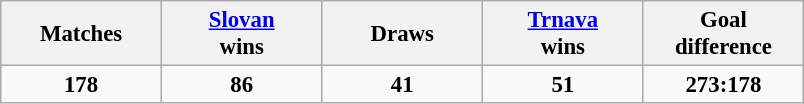<table class="wikitable" style="text-align:center;font-size:95%">
<tr>
<th width="100">Matches</th>
<th width="100"><a href='#'>Slovan</a><br>wins</th>
<th width="100">Draws</th>
<th width="100"><a href='#'>Trnava</a><br>wins</th>
<th width="100">Goal<br>difference</th>
</tr>
<tr>
<td><strong>178</strong></td>
<td><strong>86</strong></td>
<td><strong>41</strong></td>
<td><strong>51</strong></td>
<td><strong>273:178</strong></td>
</tr>
</table>
